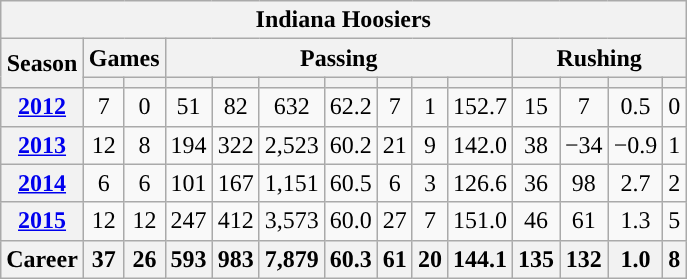<table class="wikitable" style="text-align:center;">
<tr>
<th colspan="14">Indiana Hoosiers</th>
</tr>
<tr>
<th rowspan="2">Season</th>
<th colspan="2">Games</th>
<th colspan="7">Passing</th>
<th colspan="4">Rushing</th>
</tr>
<tr>
<th></th>
<th></th>
<th></th>
<th></th>
<th></th>
<th></th>
<th></th>
<th></th>
<th></th>
<th></th>
<th></th>
<th></th>
<th></th>
</tr>
<tr>
<th><a href='#'>2012</a></th>
<td>7</td>
<td>0</td>
<td>51</td>
<td>82</td>
<td>632</td>
<td>62.2</td>
<td>7</td>
<td>1</td>
<td>152.7</td>
<td>15</td>
<td>7</td>
<td>0.5</td>
<td>0</td>
</tr>
<tr>
<th><a href='#'>2013</a></th>
<td>12</td>
<td>8</td>
<td>194</td>
<td>322</td>
<td>2,523</td>
<td>60.2</td>
<td>21</td>
<td>9</td>
<td>142.0</td>
<td>38</td>
<td>−34</td>
<td>−0.9</td>
<td>1</td>
</tr>
<tr>
<th><a href='#'>2014</a></th>
<td>6</td>
<td>6</td>
<td>101</td>
<td>167</td>
<td>1,151</td>
<td>60.5</td>
<td>6</td>
<td>3</td>
<td>126.6</td>
<td>36</td>
<td>98</td>
<td>2.7</td>
<td>2</td>
</tr>
<tr>
<th><a href='#'>2015</a></th>
<td>12</td>
<td>12</td>
<td>247</td>
<td>412</td>
<td>3,573</td>
<td>60.0</td>
<td>27</td>
<td>7</td>
<td>151.0</td>
<td>46</td>
<td>61</td>
<td>1.3</td>
<td>5</td>
</tr>
<tr>
<th>Career</th>
<th>37</th>
<th>26</th>
<th>593</th>
<th>983</th>
<th>7,879</th>
<th>60.3</th>
<th>61</th>
<th>20</th>
<th>144.1</th>
<th>135</th>
<th>132</th>
<th>1.0</th>
<th>8</th>
</tr>
</table>
